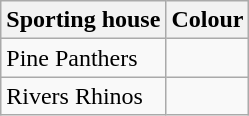<table class="wikitable">
<tr>
<th>Sporting house</th>
<th>Colour</th>
</tr>
<tr>
<td>Pine Panthers</td>
<td></td>
</tr>
<tr>
<td>Rivers Rhinos</td>
<td></td>
</tr>
</table>
